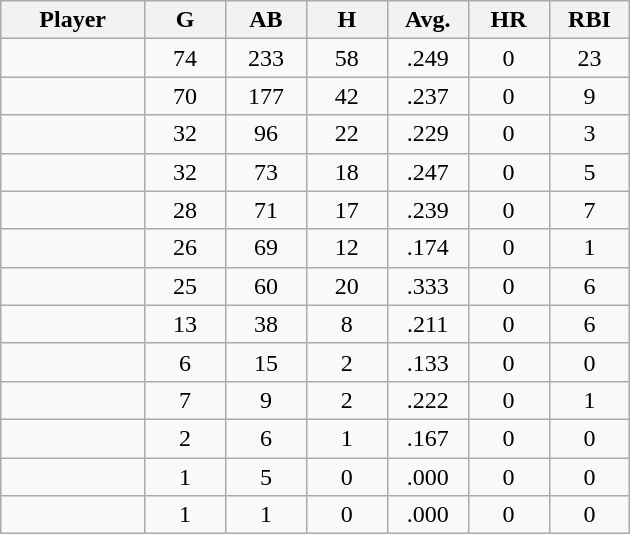<table class="wikitable sortable">
<tr>
<th bgcolor="#DDDDFF" width="16%">Player</th>
<th bgcolor="#DDDDFF" width="9%">G</th>
<th bgcolor="#DDDDFF" width="9%">AB</th>
<th bgcolor="#DDDDFF" width="9%">H</th>
<th bgcolor="#DDDDFF" width="9%">Avg.</th>
<th bgcolor="#DDDDFF" width="9%">HR</th>
<th bgcolor="#DDDDFF" width="9%">RBI</th>
</tr>
<tr align="center">
<td></td>
<td>74</td>
<td>233</td>
<td>58</td>
<td>.249</td>
<td>0</td>
<td>23</td>
</tr>
<tr align="center">
<td></td>
<td>70</td>
<td>177</td>
<td>42</td>
<td>.237</td>
<td>0</td>
<td>9</td>
</tr>
<tr align="center">
<td></td>
<td>32</td>
<td>96</td>
<td>22</td>
<td>.229</td>
<td>0</td>
<td>3</td>
</tr>
<tr align="center">
<td></td>
<td>32</td>
<td>73</td>
<td>18</td>
<td>.247</td>
<td>0</td>
<td>5</td>
</tr>
<tr align="center">
<td></td>
<td>28</td>
<td>71</td>
<td>17</td>
<td>.239</td>
<td>0</td>
<td>7</td>
</tr>
<tr align="center">
<td></td>
<td>26</td>
<td>69</td>
<td>12</td>
<td>.174</td>
<td>0</td>
<td>1</td>
</tr>
<tr align="center">
<td></td>
<td>25</td>
<td>60</td>
<td>20</td>
<td>.333</td>
<td>0</td>
<td>6</td>
</tr>
<tr align="center">
<td></td>
<td>13</td>
<td>38</td>
<td>8</td>
<td>.211</td>
<td>0</td>
<td>6</td>
</tr>
<tr align="center">
<td></td>
<td>6</td>
<td>15</td>
<td>2</td>
<td>.133</td>
<td>0</td>
<td>0</td>
</tr>
<tr align="center">
<td></td>
<td>7</td>
<td>9</td>
<td>2</td>
<td>.222</td>
<td>0</td>
<td>1</td>
</tr>
<tr align="center">
<td></td>
<td>2</td>
<td>6</td>
<td>1</td>
<td>.167</td>
<td>0</td>
<td>0</td>
</tr>
<tr align="center">
<td></td>
<td>1</td>
<td>5</td>
<td>0</td>
<td>.000</td>
<td>0</td>
<td>0</td>
</tr>
<tr align="center">
<td></td>
<td>1</td>
<td>1</td>
<td>0</td>
<td>.000</td>
<td>0</td>
<td>0</td>
</tr>
</table>
